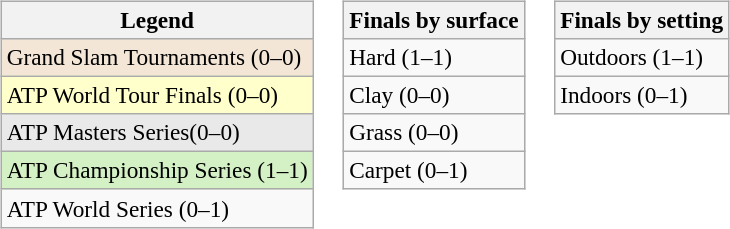<table>
<tr valign=top>
<td><br><table class=wikitable style=font-size:97%>
<tr>
<th>Legend</th>
</tr>
<tr style="background:#f3e6d7;">
<td>Grand Slam Tournaments (0–0)</td>
</tr>
<tr style="background:#ffc;">
<td>ATP World Tour Finals (0–0)</td>
</tr>
<tr style="background:#e9e9e9;">
<td>ATP Masters Series(0–0)</td>
</tr>
<tr style="background:#d4f1c5;">
<td>ATP Championship Series (1–1)</td>
</tr>
<tr>
<td>ATP World Series (0–1)</td>
</tr>
</table>
</td>
<td><br><table class=wikitable style=font-size:97%>
<tr>
<th>Finals by surface</th>
</tr>
<tr>
<td>Hard (1–1)</td>
</tr>
<tr>
<td>Clay (0–0)</td>
</tr>
<tr>
<td>Grass (0–0)</td>
</tr>
<tr>
<td>Carpet (0–1)</td>
</tr>
</table>
</td>
<td><br><table class=wikitable style=font-size:97%>
<tr>
<th>Finals by setting</th>
</tr>
<tr>
<td>Outdoors (1–1)</td>
</tr>
<tr>
<td>Indoors (0–1)</td>
</tr>
</table>
</td>
</tr>
</table>
